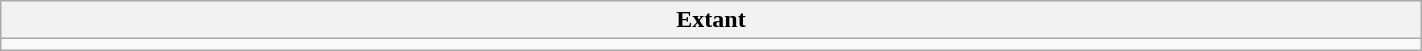<table class="wikitable" style="width:75%;">
<tr>
<th>Extant</th>
</tr>
<tr>
<td></td>
</tr>
</table>
